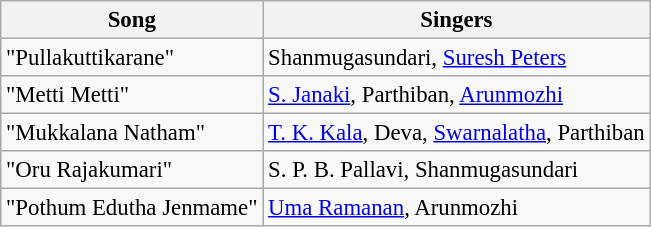<table class="wikitable" style="font-size: 95%;">
<tr>
<th>Song</th>
<th>Singers</th>
</tr>
<tr>
<td>"Pullakuttikarane"</td>
<td>Shanmugasundari, <a href='#'>Suresh Peters</a></td>
</tr>
<tr>
<td>"Metti Metti"</td>
<td><a href='#'>S. Janaki</a>, Parthiban, <a href='#'>Arunmozhi</a></td>
</tr>
<tr>
<td>"Mukkalana Natham"</td>
<td><a href='#'>T. K. Kala</a>, Deva, <a href='#'>Swarnalatha</a>, Parthiban</td>
</tr>
<tr>
<td>"Oru Rajakumari"</td>
<td>S. P. B. Pallavi, Shanmugasundari</td>
</tr>
<tr>
<td>"Pothum Edutha Jenmame"</td>
<td><a href='#'>Uma Ramanan</a>, Arunmozhi</td>
</tr>
</table>
